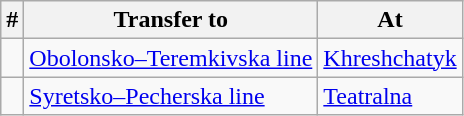<table class="wikitable" style="border-collapse: collapse; text-align: left;">
<tr>
<th>#</th>
<th>Transfer to</th>
<th>At</th>
</tr>
<tr>
<td style="padding:0px;"></td>
<td style="text-align: left;"><a href='#'>Obolonsko–Teremkivska line</a></td>
<td><a href='#'>Khreshchatyk</a></td>
</tr>
<tr>
<td style="padding:0px;"></td>
<td style="text-align: left;"><a href='#'>Syretsko–Pecherska line</a></td>
<td><a href='#'>Teatralna</a></td>
</tr>
</table>
